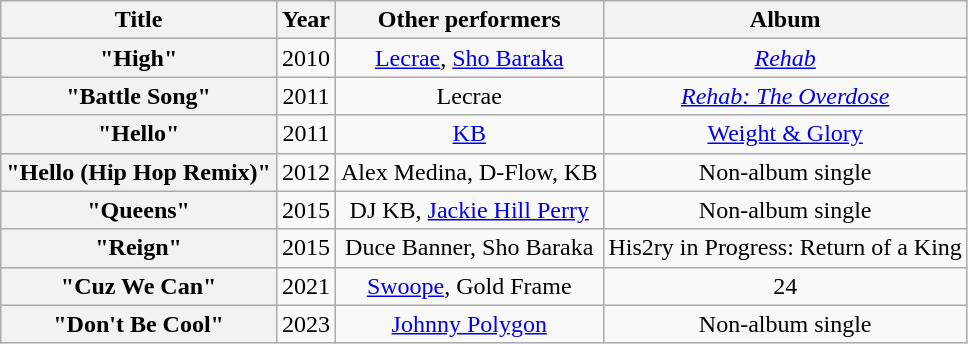<table class="wikitable plainrowheaders" style="text-align:center;">
<tr>
<th scope="col">Title</th>
<th scope="col">Year</th>
<th scope="col">Other performers</th>
<th scope="col">Album</th>
</tr>
<tr>
<th scope="row">"High"</th>
<td>2010</td>
<td><a href='#'>Lecrae</a>, <a href='#'>Sho Baraka</a></td>
<td><em><a href='#'>Rehab</a></em></td>
</tr>
<tr>
<th scope="row">"Battle Song"</th>
<td>2011</td>
<td>Lecrae</td>
<td><em><a href='#'>Rehab: The Overdose</a><strong></td>
</tr>
<tr>
<th scope="row">"Hello"</th>
<td>2011</td>
<td><a href='#'>KB</a></td>
<td></em><a href='#'>Weight & Glory</a><em></td>
</tr>
<tr>
<th scope="row">"Hello (Hip Hop Remix)"</th>
<td>2012</td>
<td>Alex Medina, D-Flow, KB</td>
<td>Non-album single</td>
</tr>
<tr>
<th scope="row">"Queens"</th>
<td>2015</td>
<td>DJ KB, <a href='#'>Jackie Hill Perry</a></td>
<td>Non-album single</td>
</tr>
<tr>
<th scope="row">"Reign"</th>
<td>2015</td>
<td>Duce Banner, Sho Baraka</td>
<td></em>His2ry in Progress: Return of a King<em></td>
</tr>
<tr>
<th scope="row">"Cuz We Can"</th>
<td>2021</td>
<td><a href='#'>Swoope</a>, Gold Frame</td>
<td></em>24<em></td>
</tr>
<tr>
<th scope="row">"Don't Be Cool"</th>
<td>2023</td>
<td><a href='#'>Johnny Polygon</a></td>
<td>Non-album single</td>
</tr>
</table>
